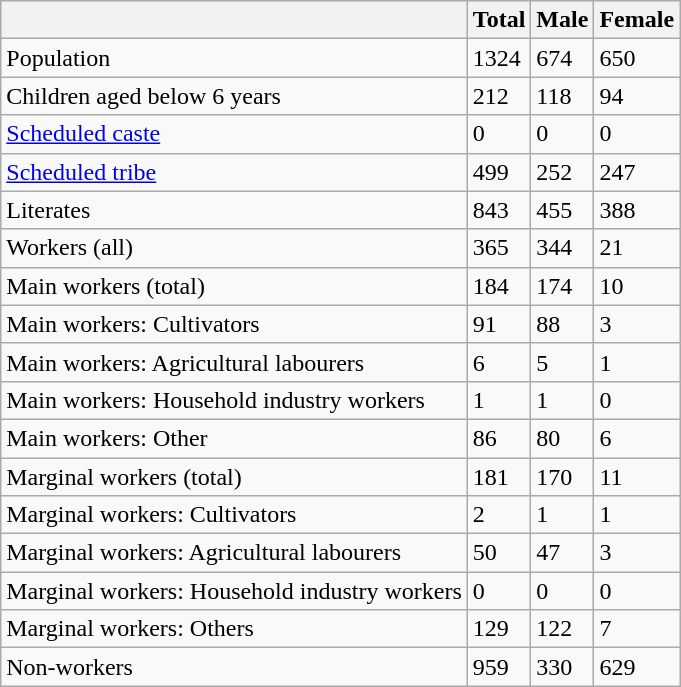<table class="wikitable sortable">
<tr>
<th></th>
<th>Total</th>
<th>Male</th>
<th>Female</th>
</tr>
<tr>
<td>Population</td>
<td>1324</td>
<td>674</td>
<td>650</td>
</tr>
<tr>
<td>Children aged below 6 years</td>
<td>212</td>
<td>118</td>
<td>94</td>
</tr>
<tr>
<td><a href='#'>Scheduled caste</a></td>
<td>0</td>
<td>0</td>
<td>0</td>
</tr>
<tr>
<td><a href='#'>Scheduled tribe</a></td>
<td>499</td>
<td>252</td>
<td>247</td>
</tr>
<tr>
<td>Literates</td>
<td>843</td>
<td>455</td>
<td>388</td>
</tr>
<tr>
<td>Workers (all)</td>
<td>365</td>
<td>344</td>
<td>21</td>
</tr>
<tr>
<td>Main workers (total)</td>
<td>184</td>
<td>174</td>
<td>10</td>
</tr>
<tr>
<td>Main workers: Cultivators</td>
<td>91</td>
<td>88</td>
<td>3</td>
</tr>
<tr>
<td>Main workers: Agricultural labourers</td>
<td>6</td>
<td>5</td>
<td>1</td>
</tr>
<tr>
<td>Main workers: Household industry workers</td>
<td>1</td>
<td>1</td>
<td>0</td>
</tr>
<tr>
<td>Main workers: Other</td>
<td>86</td>
<td>80</td>
<td>6</td>
</tr>
<tr>
<td>Marginal workers (total)</td>
<td>181</td>
<td>170</td>
<td>11</td>
</tr>
<tr>
<td>Marginal workers: Cultivators</td>
<td>2</td>
<td>1</td>
<td>1</td>
</tr>
<tr>
<td>Marginal workers: Agricultural labourers</td>
<td>50</td>
<td>47</td>
<td>3</td>
</tr>
<tr>
<td>Marginal workers: Household industry workers</td>
<td>0</td>
<td>0</td>
<td>0</td>
</tr>
<tr>
<td>Marginal workers: Others</td>
<td>129</td>
<td>122</td>
<td>7</td>
</tr>
<tr>
<td>Non-workers</td>
<td>959</td>
<td>330</td>
<td>629</td>
</tr>
</table>
